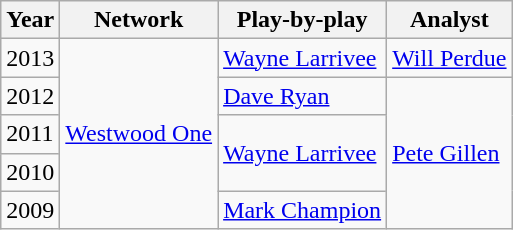<table class="wikitable">
<tr>
<th>Year</th>
<th>Network</th>
<th>Play-by-play</th>
<th>Analyst</th>
</tr>
<tr>
<td>2013</td>
<td rowspan=5><a href='#'>Westwood One</a></td>
<td><a href='#'>Wayne Larrivee</a></td>
<td><a href='#'>Will Perdue</a></td>
</tr>
<tr>
<td>2012 </td>
<td><a href='#'>Dave Ryan</a></td>
<td rowspan=4><a href='#'>Pete Gillen</a></td>
</tr>
<tr>
<td>2011</td>
<td rowspan=2><a href='#'>Wayne Larrivee</a></td>
</tr>
<tr>
<td>2010</td>
</tr>
<tr>
<td>2009</td>
<td><a href='#'>Mark Champion</a></td>
</tr>
</table>
